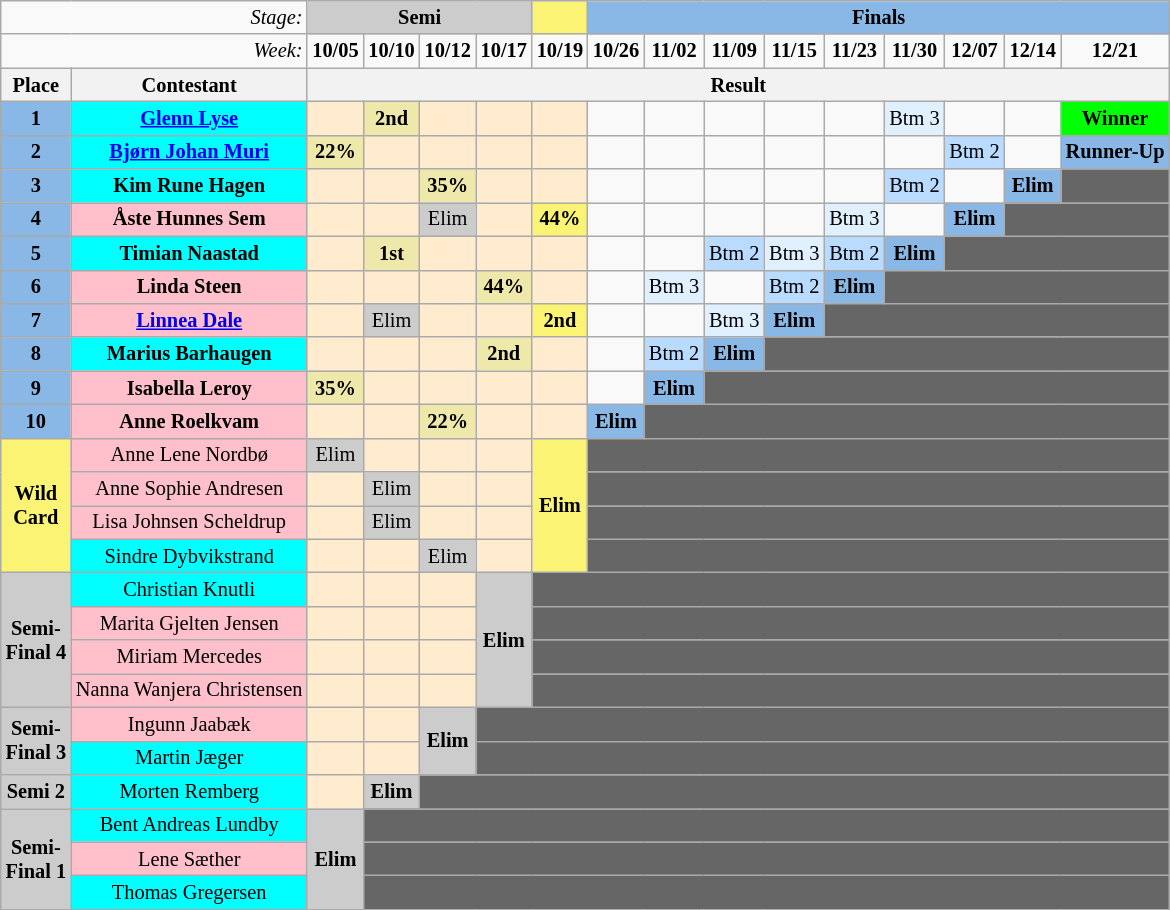<table class="wikitable" style="margin:1em auto; text-align:center; font-size:85%">
<tr>
<td align="right" colspan=2><em>Stage:</em></td>
<td bgcolor="CCCCCC" colspan=4><strong>Semi</strong></td>
<td style="background:#fbf373; text-align:center;"></td>
<td bgcolor="8AB8E6" colspan=9><strong>Finals</strong></td>
</tr>
<tr>
<td align="right" colspan=2><em>Week:</em></td>
<td><strong>10/05</strong></td>
<td><strong>10/10</strong></td>
<td><strong>10/12</strong></td>
<td><strong>10/17</strong></td>
<td><strong>10/19</strong></td>
<td><strong>10/26</strong></td>
<td><strong>11/02</strong></td>
<td><strong>11/09</strong></td>
<td><strong>11/15</strong></td>
<td><strong>11/23</strong></td>
<td><strong>11/30</strong></td>
<td><strong>12/07</strong></td>
<td><strong>12/14</strong></td>
<td><strong>12/21</strong></td>
</tr>
<tr>
<th>Place</th>
<th>Contestant</th>
<th align="center" colspan=17>Result</th>
</tr>
<tr>
<td bgcolor="#8AB8E6"><strong>1</strong></td>
<td bgcolor="cyan"><strong><a href='#'>Glenn Lyse</a></strong></td>
<td bgcolor="#FFEBCD"></td>
<td bgcolor="palegoldenrod" align="center"><strong>2nd</strong></td>
<td bgcolor="#FFEBCD"></td>
<td bgcolor="#FFEBCD"></td>
<td bgcolor="#FFEBCD"></td>
<td></td>
<td></td>
<td></td>
<td></td>
<td></td>
<td bgcolor="E0F0FF">Btm 3</td>
<td></td>
<td></td>
<td style="background: Lime" align="center"><strong>Winner</strong></td>
</tr>
<tr>
<td bgcolor="#8AB8E6"><strong>2</strong></td>
<td bgcolor="cyan"><strong><a href='#'>Bjørn Johan Muri</a></strong></td>
<td bgcolor="palegoldenrod" align="center"><strong>22%</strong></td>
<td bgcolor="#FFEBCD"></td>
<td bgcolor="#FFEBCD"></td>
<td bgcolor="#FFEBCD"></td>
<td bgcolor="#FFEBCD"></td>
<td></td>
<td></td>
<td></td>
<td></td>
<td></td>
<td></td>
<td bgcolor="B8DBFF">Btm 2</td>
<td></td>
<td bgcolor="8AB8E6"><strong>Runner-Up</strong></td>
</tr>
<tr>
<td bgcolor="#8AB8E6"><strong>3</strong></td>
<td bgcolor="cyan"><strong>Kim Rune Hagen</strong></td>
<td bgcolor="#FFEBCD"></td>
<td bgcolor="#FFEBCD"></td>
<td bgcolor="palegoldenrod" align="center"><strong>35%</strong></td>
<td bgcolor="#FFEBCD"></td>
<td bgcolor="#FFEBCD"></td>
<td></td>
<td></td>
<td></td>
<td></td>
<td></td>
<td bgcolor="B8DBFF">Btm 2</td>
<td></td>
<td bgcolor="8AB8E6"><strong>Elim</strong></td>
<td bgcolor="666666"></td>
</tr>
<tr>
<td bgcolor="#8AB8E6"><strong>4</strong></td>
<td bgcolor="pink"><strong>Åste Hunnes Sem</strong></td>
<td bgcolor="#FFEBCD"></td>
<td bgcolor="#FFEBCD"></td>
<td style="background:#ccc; text-align:center;">Elim</td>
<td bgcolor="#FFEBCD"></td>
<td bgcolor="#fbf373" align="center"><strong>44%</strong></td>
<td></td>
<td></td>
<td></td>
<td></td>
<td bgcolor="E0F0FF">Btm 3</td>
<td></td>
<td bgcolor="8AB8E6"><strong>Elim</strong></td>
<td colspan="2" bgcolor="666666"></td>
</tr>
<tr>
<td bgcolor="#8AB8E6"><strong>5</strong></td>
<td bgcolor="cyan"><strong>Timian Naastad</strong></td>
<td bgcolor="#FFEBCD"></td>
<td bgcolor="palegoldenrod" align="center"><strong>1st</strong></td>
<td bgcolor="#FFEBCD"></td>
<td bgcolor="#FFEBCD"></td>
<td bgcolor="#FFEBCD"></td>
<td></td>
<td></td>
<td bgcolor="B8DBFF">Btm 2</td>
<td bgcolor="E0F0FF">Btm 3</td>
<td bgcolor="B8DBFF">Btm 2</td>
<td bgcolor="8AB8E6"><strong>Elim</strong></td>
<td colspan="3" bgcolor="666666"></td>
</tr>
<tr>
<td bgcolor="#8AB8E6"><strong>6</strong></td>
<td bgcolor="pink"><strong>Linda Steen</strong></td>
<td bgcolor="#FFEBCD"></td>
<td bgcolor="#FFEBCD"></td>
<td bgcolor="#FFEBCD"></td>
<td bgcolor="palegoldenrod" align="center"><strong>44%</strong></td>
<td bgcolor="#FFEBCD"></td>
<td></td>
<td bgcolor="E0F0FF">Btm 3</td>
<td></td>
<td bgcolor="B8DBFF">Btm 2</td>
<td bgcolor="8AB8E6"><strong>Elim</strong></td>
<td colspan="4" bgcolor="666666"></td>
</tr>
<tr>
<td bgcolor="#8AB8E6"><strong>7</strong></td>
<td bgcolor="pink"><strong><a href='#'>Linnea Dale</a></strong></td>
<td bgcolor="#FFEBCD"></td>
<td style="background:#ccc; text-align:center;">Elim</td>
<td bgcolor="#FFEBCD"></td>
<td bgcolor="#FFEBCD"></td>
<td bgcolor="#fbf373" align="center"><strong>2nd</strong></td>
<td></td>
<td></td>
<td bgcolor="E0F0FF">Btm 3</td>
<td bgcolor="8AB8E6"><strong>Elim</strong></td>
<td colspan="5" bgcolor="666666"></td>
</tr>
<tr>
<td bgcolor="#8AB8E6"><strong>8</strong></td>
<td bgcolor="cyan"><strong>Marius Barhaugen</strong></td>
<td bgcolor="#FFEBCD"></td>
<td bgcolor="#FFEBCD"></td>
<td bgcolor="#FFEBCD"></td>
<td bgcolor="palegoldenrod" align="center"><strong>2nd</strong></td>
<td bgcolor="#FFEBCD"></td>
<td></td>
<td bgcolor="B8DBFF">Btm 2</td>
<td bgcolor="8AB8E6"><strong>Elim</strong></td>
<td colspan="6" bgcolor="666666"></td>
</tr>
<tr>
<td bgcolor="#8AB8E6"><strong>9</strong></td>
<td bgcolor="pink"><strong>Isabella Leroy</strong></td>
<td bgcolor="palegoldenrod" align="center"><strong>35%</strong></td>
<td bgcolor="#FFEBCD"></td>
<td bgcolor="#FFEBCD"></td>
<td bgcolor="#FFEBCD"></td>
<td bgcolor="#FFEBCD"></td>
<td></td>
<td bgcolor="8AB8E6"><strong>Elim</strong></td>
<td colspan="7" bgcolor="666666"></td>
</tr>
<tr>
<td bgcolor="#8AB8E6"><strong>10</strong></td>
<td bgcolor="pink"><strong>Anne Roelkvam</strong></td>
<td bgcolor="#FFEBCD"></td>
<td bgcolor="#FFEBCD"></td>
<td bgcolor="palegoldenrod" align="center"><strong>22%</strong></td>
<td bgcolor="#FFEBCD"></td>
<td bgcolor="#FFEBCD"></td>
<td bgcolor="8AB8E6"><strong>Elim</strong></td>
<td colspan="8" bgcolor="666666"></td>
</tr>
<tr>
<td style="background:#fbf373; text-align:center;" rowspan="4"><strong>Wild<br>Card</strong></td>
<td style="background:pink;">Anne Lene Nordbø</td>
<td style="background:#ccc; text-align:center;">Elim</td>
<td bgcolor="#FFEBCD"></td>
<td bgcolor="#FFEBCD"></td>
<td bgcolor="#FFEBCD"></td>
<td style="background:#fbf373; text-align:center;" rowspan="4"><strong>Elim</strong></td>
<td colspan="9" style="background:#666;"></td>
</tr>
<tr>
<td style="background:pink;">Anne Sophie Andresen</td>
<td bgcolor="#FFEBCD"></td>
<td style="background:#ccc; text-align:center;">Elim</td>
<td bgcolor="#FFEBCD"></td>
<td bgcolor="#FFEBCD"></td>
<td colspan="9" style="background:#666;"></td>
</tr>
<tr>
<td style="background:pink;">Lisa Johnsen Scheldrup</td>
<td bgcolor="#FFEBCD"></td>
<td style="background:#ccc; text-align:center;">Elim</td>
<td bgcolor="#FFEBCD"></td>
<td bgcolor="#FFEBCD"></td>
<td colspan="9" style="background:#666;"></td>
</tr>
<tr>
<td style="background:cyan;">Sindre Dybvikstrand</td>
<td bgcolor="#FFEBCD"></td>
<td bgcolor="#FFEBCD"></td>
<td style="background:#ccc; text-align:center;">Elim</td>
<td bgcolor="#FFEBCD"></td>
<td colspan="9" style="background:#666;"></td>
</tr>
<tr>
<td style="background:#ccc; text-align:center;" rowspan="4"><strong>Semi-<br>Final 4</strong></td>
<td style="background:cyan;">Christian Knutli</td>
<td bgcolor="#FFEBCD"></td>
<td bgcolor="#FFEBCD"></td>
<td bgcolor="#FFEBCD"></td>
<td style="background:#ccc; text-align:center;" rowspan="4"><strong>Elim</strong></td>
<td colspan="10" style="background:#666;"></td>
</tr>
<tr>
<td style="background:pink;">Marita Gjelten Jensen</td>
<td bgcolor="#FFEBCD"></td>
<td bgcolor="#FFEBCD"></td>
<td bgcolor="#FFEBCD"></td>
<td colspan="10" style="background:#666;"></td>
</tr>
<tr>
<td style="background:pink;">Miriam Mercedes</td>
<td bgcolor="#FFEBCD"></td>
<td bgcolor="#FFEBCD"></td>
<td bgcolor="#FFEBCD"></td>
<td colspan="10" style="background:#666;"></td>
</tr>
<tr>
<td style="background:pink;">Nanna Wanjera Christensen</td>
<td bgcolor="#FFEBCD"></td>
<td bgcolor="#FFEBCD"></td>
<td bgcolor="#FFEBCD"></td>
<td colspan="10" style="background:#666;"></td>
</tr>
<tr>
<td style="background:#ccc; text-align:center;" rowspan="2"><strong>Semi-<br>Final 3</strong></td>
<td style="background:pink;">Ingunn Jaabæk</td>
<td bgcolor="#FFEBCD"></td>
<td bgcolor="#FFEBCD"></td>
<td style="background:#ccc; text-align:center;" rowspan="2"><strong>Elim</strong></td>
<td colspan="11" style="background:#666;"></td>
</tr>
<tr>
<td style="background:cyan;">Martin Jæger</td>
<td bgcolor="#FFEBCD"></td>
<td bgcolor="#FFEBCD"></td>
<td colspan="11" style="background:#666;"></td>
</tr>
<tr>
<td style="background:#ccc; text-align:center;"><strong>Semi 2</strong></td>
<td style="background:cyan;">Morten Remberg</td>
<td bgcolor="#FFEBCD"></td>
<td style="background:#ccc; text-align:center;"><strong>Elim</strong></td>
<td colspan="13" style="background:#666;"></td>
</tr>
<tr>
<td style="background:#ccc; text-align:center;" rowspan="3"><strong>Semi-<br>Final 1</strong></td>
<td style="background:cyan;">Bent Andreas Lundby</td>
<td style="background:#ccc; text-align:center;" rowspan="3"><strong>Elim</strong></td>
<td colspan="14" style="background:#666;"></td>
</tr>
<tr>
<td style="background:pink;">Lene Sæther</td>
<td colspan="14" style="background:#666;"></td>
</tr>
<tr>
<td style="background:cyan;">Thomas Gregersen</td>
<td colspan="14" style="background:#666;"></td>
</tr>
</table>
